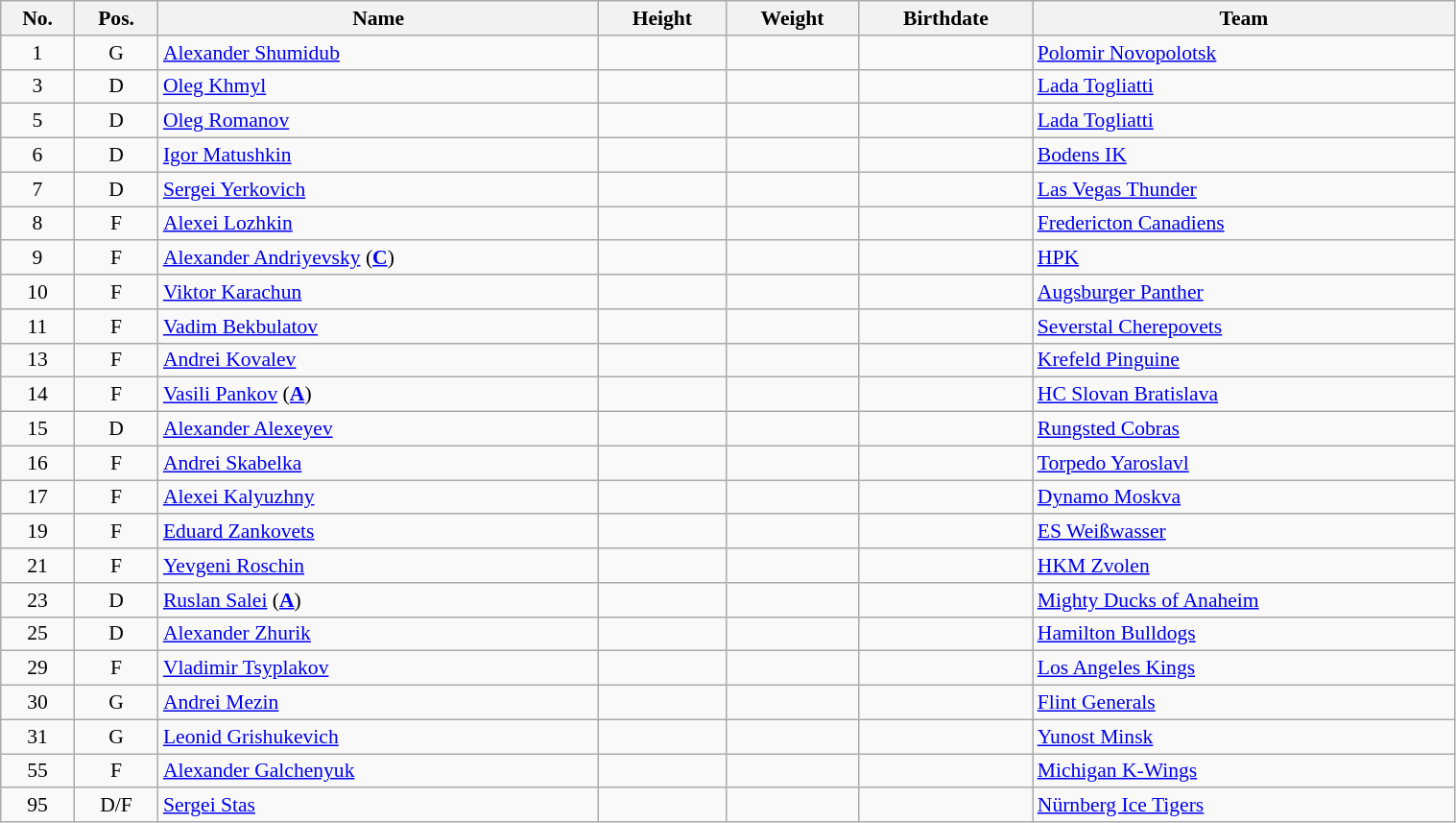<table class="wikitable sortable" width="80%" style="font-size: 90%; text-align: center;">
<tr>
<th>No.</th>
<th>Pos.</th>
<th>Name</th>
<th>Height</th>
<th>Weight</th>
<th>Birthdate</th>
<th>Team</th>
</tr>
<tr>
<td>1</td>
<td>G</td>
<td style="text-align:left;"><a href='#'>Alexander Shumidub</a></td>
<td></td>
<td></td>
<td style="text-align:right;"></td>
<td style="text-align:left;"> <a href='#'>Polomir Novopolotsk</a></td>
</tr>
<tr>
<td>3</td>
<td>D</td>
<td style="text-align:left;"><a href='#'>Oleg Khmyl</a></td>
<td></td>
<td></td>
<td style="text-align:right;"></td>
<td style="text-align:left;"> <a href='#'>Lada Togliatti</a></td>
</tr>
<tr>
<td>5</td>
<td>D</td>
<td style="text-align:left;"><a href='#'>Oleg Romanov</a></td>
<td></td>
<td></td>
<td style="text-align:right;"></td>
<td style="text-align:left;"> <a href='#'>Lada Togliatti</a></td>
</tr>
<tr>
<td>6</td>
<td>D</td>
<td style="text-align:left;"><a href='#'>Igor Matushkin</a></td>
<td></td>
<td></td>
<td style="text-align:right;"></td>
<td style="text-align:left;"> <a href='#'>Bodens IK</a></td>
</tr>
<tr>
<td>7</td>
<td>D</td>
<td style="text-align:left;"><a href='#'>Sergei Yerkovich</a></td>
<td></td>
<td></td>
<td style="text-align:right;"></td>
<td style="text-align:left;"> <a href='#'>Las Vegas Thunder</a></td>
</tr>
<tr>
<td>8</td>
<td>F</td>
<td style="text-align:left;"><a href='#'>Alexei Lozhkin</a></td>
<td></td>
<td></td>
<td style="text-align:right;"></td>
<td style="text-align:left;"> <a href='#'>Fredericton Canadiens</a></td>
</tr>
<tr>
<td>9</td>
<td>F</td>
<td style="text-align:left;"><a href='#'>Alexander Andriyevsky</a> (<strong><a href='#'>C</a></strong>)</td>
<td></td>
<td></td>
<td style="text-align:right;"></td>
<td style="text-align:left;"> <a href='#'>HPK</a></td>
</tr>
<tr>
<td>10</td>
<td>F</td>
<td style="text-align:left;"><a href='#'>Viktor Karachun</a></td>
<td></td>
<td></td>
<td style="text-align:right;"></td>
<td style="text-align:left;"> <a href='#'>Augsburger Panther</a></td>
</tr>
<tr>
<td>11</td>
<td>F</td>
<td style="text-align:left;"><a href='#'>Vadim Bekbulatov</a></td>
<td></td>
<td></td>
<td style="text-align:right;"></td>
<td style="text-align:left;"> <a href='#'>Severstal Cherepovets</a></td>
</tr>
<tr>
<td>13</td>
<td>F</td>
<td style="text-align:left;"><a href='#'>Andrei Kovalev</a></td>
<td></td>
<td></td>
<td style="text-align:right;"></td>
<td style="text-align:left;"> <a href='#'>Krefeld Pinguine</a></td>
</tr>
<tr>
<td>14</td>
<td>F</td>
<td style="text-align:left;"><a href='#'>Vasili Pankov</a> (<strong><a href='#'>A</a></strong>)</td>
<td></td>
<td></td>
<td style="text-align:right;"></td>
<td style="text-align:left;"> <a href='#'>HC Slovan Bratislava</a></td>
</tr>
<tr>
<td>15</td>
<td>D</td>
<td style="text-align:left;"><a href='#'>Alexander Alexeyev</a></td>
<td></td>
<td></td>
<td style="text-align:right;"></td>
<td style="text-align:left;"> <a href='#'>Rungsted Cobras</a></td>
</tr>
<tr>
<td>16</td>
<td>F</td>
<td style="text-align:left;"><a href='#'>Andrei Skabelka</a></td>
<td></td>
<td></td>
<td style="text-align:right;"></td>
<td style="text-align:left;"> <a href='#'>Torpedo Yaroslavl</a></td>
</tr>
<tr>
<td>17</td>
<td>F</td>
<td style="text-align:left;"><a href='#'>Alexei Kalyuzhny</a></td>
<td></td>
<td></td>
<td style="text-align:right;"></td>
<td style="text-align:left;"> <a href='#'>Dynamo Moskva</a></td>
</tr>
<tr>
<td>19</td>
<td>F</td>
<td style="text-align:left;"><a href='#'>Eduard Zankovets</a></td>
<td></td>
<td></td>
<td style="text-align:right;"></td>
<td style="text-align:left;"> <a href='#'>ES Weißwasser</a></td>
</tr>
<tr>
<td>21</td>
<td>F</td>
<td style="text-align:left;"><a href='#'>Yevgeni Roschin</a></td>
<td></td>
<td></td>
<td style="text-align:right;"></td>
<td style="text-align:left;"> <a href='#'>HKM Zvolen</a></td>
</tr>
<tr>
<td>23</td>
<td>D</td>
<td style="text-align:left;"><a href='#'>Ruslan Salei</a> (<strong><a href='#'>A</a></strong>)</td>
<td></td>
<td></td>
<td style="text-align:right;"></td>
<td style="text-align:left;"> <a href='#'>Mighty Ducks of Anaheim</a></td>
</tr>
<tr>
<td>25</td>
<td>D</td>
<td style="text-align:left;"><a href='#'>Alexander Zhurik</a></td>
<td></td>
<td></td>
<td style="text-align:right;"></td>
<td style="text-align:left;"> <a href='#'>Hamilton Bulldogs</a></td>
</tr>
<tr>
<td>29</td>
<td>F</td>
<td style="text-align:left;"><a href='#'>Vladimir Tsyplakov</a></td>
<td></td>
<td></td>
<td style="text-align:right;"></td>
<td style="text-align:left;"> <a href='#'>Los Angeles Kings</a></td>
</tr>
<tr>
<td>30</td>
<td>G</td>
<td style="text-align:left;"><a href='#'>Andrei Mezin</a></td>
<td></td>
<td></td>
<td style="text-align:right;"></td>
<td style="text-align:left;"> <a href='#'>Flint Generals</a></td>
</tr>
<tr>
<td>31</td>
<td>G</td>
<td style="text-align:left;"><a href='#'>Leonid Grishukevich</a></td>
<td></td>
<td></td>
<td style="text-align:right;"></td>
<td style="text-align:left;"> <a href='#'>Yunost Minsk</a></td>
</tr>
<tr>
<td>55</td>
<td>F</td>
<td style="text-align:left;"><a href='#'>Alexander Galchenyuk</a></td>
<td></td>
<td></td>
<td style="text-align:right;"></td>
<td style="text-align:left;"> <a href='#'>Michigan K-Wings</a></td>
</tr>
<tr>
<td>95</td>
<td>D/F</td>
<td style="text-align:left;"><a href='#'>Sergei Stas</a></td>
<td></td>
<td></td>
<td style="text-align:right;"></td>
<td style="text-align:left;"> <a href='#'>Nürnberg Ice Tigers</a></td>
</tr>
</table>
